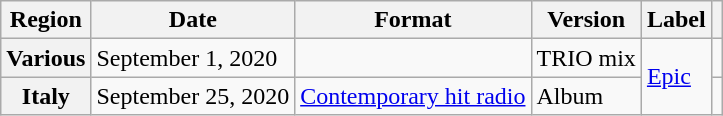<table class="wikitable plainrowheaders">
<tr>
<th scope="col">Region</th>
<th scope="col">Date</th>
<th scope="col">Format</th>
<th scope="col">Version</th>
<th scope="col">Label</th>
<th scope="col"></th>
</tr>
<tr>
<th scope="row">Various</th>
<td>September 1, 2020</td>
<td></td>
<td>TRIO mix</td>
<td rowspan="2"><a href='#'>Epic</a></td>
<td></td>
</tr>
<tr>
<th scope="row">Italy</th>
<td>September 25, 2020</td>
<td><a href='#'>Contemporary hit radio</a></td>
<td>Album</td>
<td></td>
</tr>
</table>
